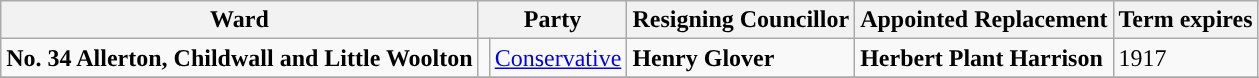<table class="wikitable">
<tr>
<th>Ward</th>
<th colspan="2">Party</th>
<th>Resigning Councillor</th>
<th>Appointed Replacement</th>
<th>Term expires</th>
</tr>
<tr>
<td><strong>No. 34 Allerton, Childwall and Little Woolton</strong></td>
<td style="background-color:"></td>
<td><a href='#'>Conservative</a></td>
<td><strong>Henry Glover</strong></td>
<td><strong>Herbert Plant Harrison</strong></td>
<td>1917</td>
</tr>
<tr>
</tr>
</table>
